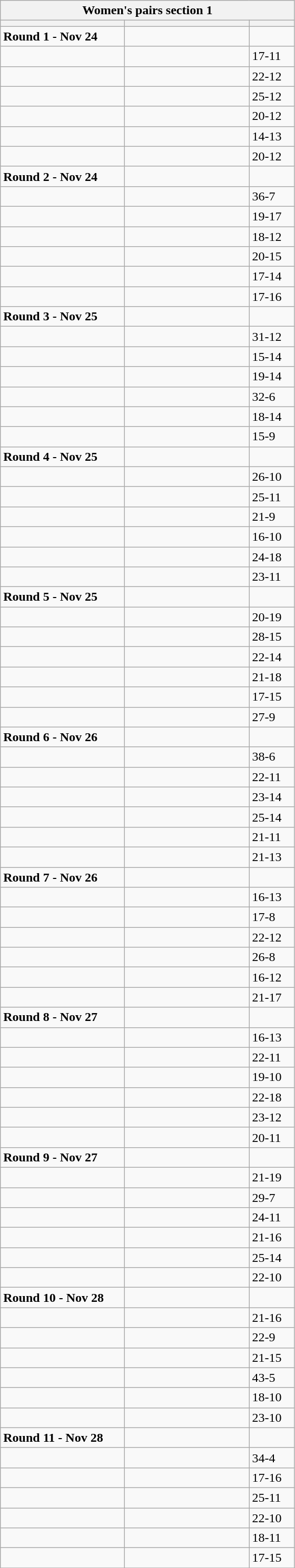<table class="wikitable">
<tr>
<th colspan="3">Women's pairs section 1</th>
</tr>
<tr>
<th width=150></th>
<th width=150></th>
<th width=50></th>
</tr>
<tr>
<td><strong>Round 1 - Nov 24</strong></td>
<td></td>
<td></td>
</tr>
<tr>
<td></td>
<td></td>
<td>17-11</td>
</tr>
<tr>
<td></td>
<td></td>
<td>22-12</td>
</tr>
<tr>
<td></td>
<td></td>
<td>25-12</td>
</tr>
<tr>
<td></td>
<td></td>
<td>20-12</td>
</tr>
<tr>
<td></td>
<td></td>
<td>14-13</td>
</tr>
<tr>
<td></td>
<td></td>
<td>20-12</td>
</tr>
<tr>
<td><strong>Round 2 - Nov 24</strong></td>
<td></td>
<td></td>
</tr>
<tr>
<td></td>
<td></td>
<td>36-7</td>
</tr>
<tr>
<td></td>
<td></td>
<td>19-17</td>
</tr>
<tr>
<td></td>
<td></td>
<td>18-12</td>
</tr>
<tr>
<td></td>
<td></td>
<td>20-15</td>
</tr>
<tr>
<td></td>
<td></td>
<td>17-14</td>
</tr>
<tr>
<td></td>
<td></td>
<td>17-16</td>
</tr>
<tr>
<td><strong>Round 3 - Nov 25</strong></td>
<td></td>
<td></td>
</tr>
<tr>
<td></td>
<td></td>
<td>31-12</td>
</tr>
<tr>
<td></td>
<td></td>
<td>15-14</td>
</tr>
<tr>
<td></td>
<td></td>
<td>19-14</td>
</tr>
<tr>
<td></td>
<td></td>
<td>32-6</td>
</tr>
<tr>
<td></td>
<td></td>
<td>18-14</td>
</tr>
<tr>
<td></td>
<td></td>
<td>15-9</td>
</tr>
<tr>
<td><strong>Round 4 - Nov 25</strong></td>
<td></td>
<td></td>
</tr>
<tr>
<td></td>
<td></td>
<td>26-10</td>
</tr>
<tr>
<td></td>
<td></td>
<td>25-11</td>
</tr>
<tr>
<td></td>
<td></td>
<td>21-9</td>
</tr>
<tr>
<td></td>
<td></td>
<td>16-10</td>
</tr>
<tr>
<td></td>
<td></td>
<td>24-18</td>
</tr>
<tr>
<td></td>
<td></td>
<td>23-11</td>
</tr>
<tr>
<td><strong>Round 5 - Nov 25</strong></td>
<td></td>
<td></td>
</tr>
<tr>
<td></td>
<td></td>
<td>20-19</td>
</tr>
<tr>
<td></td>
<td></td>
<td>28-15</td>
</tr>
<tr>
<td></td>
<td></td>
<td>22-14</td>
</tr>
<tr>
<td></td>
<td></td>
<td>21-18</td>
</tr>
<tr>
<td></td>
<td></td>
<td>17-15</td>
</tr>
<tr>
<td></td>
<td></td>
<td>27-9</td>
</tr>
<tr>
<td><strong>Round 6  - Nov 26 </strong></td>
<td></td>
<td></td>
</tr>
<tr>
<td></td>
<td></td>
<td>38-6</td>
</tr>
<tr>
<td></td>
<td></td>
<td>22-11</td>
</tr>
<tr>
<td></td>
<td></td>
<td>23-14</td>
</tr>
<tr>
<td></td>
<td></td>
<td>25-14</td>
</tr>
<tr>
<td></td>
<td></td>
<td>21-11</td>
</tr>
<tr>
<td></td>
<td></td>
<td>21-13</td>
</tr>
<tr>
<td><strong>Round 7 - Nov 26 </strong></td>
<td></td>
<td></td>
</tr>
<tr>
<td></td>
<td></td>
<td>16-13</td>
</tr>
<tr>
<td></td>
<td></td>
<td>17-8</td>
</tr>
<tr>
<td></td>
<td></td>
<td>22-12</td>
</tr>
<tr>
<td></td>
<td></td>
<td>26-8</td>
</tr>
<tr>
<td></td>
<td></td>
<td>16-12</td>
</tr>
<tr>
<td></td>
<td></td>
<td>21-17</td>
</tr>
<tr>
<td><strong>Round 8 - Nov 27</strong></td>
<td></td>
<td></td>
</tr>
<tr>
<td></td>
<td></td>
<td>16-13</td>
</tr>
<tr>
<td></td>
<td></td>
<td>22-11</td>
</tr>
<tr>
<td></td>
<td></td>
<td>19-10</td>
</tr>
<tr>
<td></td>
<td></td>
<td>22-18</td>
</tr>
<tr>
<td></td>
<td></td>
<td>23-12</td>
</tr>
<tr>
<td></td>
<td></td>
<td>20-11</td>
</tr>
<tr>
<td><strong>Round 9 - Nov 27</strong></td>
<td></td>
<td></td>
</tr>
<tr>
<td></td>
<td></td>
<td>21-19</td>
</tr>
<tr>
<td></td>
<td></td>
<td>29-7</td>
</tr>
<tr>
<td></td>
<td></td>
<td>24-11</td>
</tr>
<tr>
<td></td>
<td></td>
<td>21-16</td>
</tr>
<tr>
<td></td>
<td></td>
<td>25-14</td>
</tr>
<tr>
<td></td>
<td></td>
<td>22-10</td>
</tr>
<tr>
<td><strong>Round 10 - Nov 28</strong></td>
<td></td>
<td></td>
</tr>
<tr>
<td></td>
<td></td>
<td>21-16</td>
</tr>
<tr>
<td></td>
<td></td>
<td>22-9</td>
</tr>
<tr>
<td></td>
<td></td>
<td>21-15</td>
</tr>
<tr>
<td></td>
<td></td>
<td>43-5</td>
</tr>
<tr>
<td></td>
<td></td>
<td>18-10</td>
</tr>
<tr>
<td></td>
<td></td>
<td>23-10</td>
</tr>
<tr>
<td><strong>Round 11 - Nov 28</strong></td>
<td></td>
<td></td>
</tr>
<tr>
<td></td>
<td></td>
<td>34-4</td>
</tr>
<tr>
<td></td>
<td></td>
<td>17-16</td>
</tr>
<tr>
<td></td>
<td></td>
<td>25-11</td>
</tr>
<tr>
<td></td>
<td></td>
<td>22-10</td>
</tr>
<tr>
<td></td>
<td></td>
<td>18-11</td>
</tr>
<tr>
<td></td>
<td></td>
<td>17-15</td>
</tr>
<tr>
</tr>
</table>
